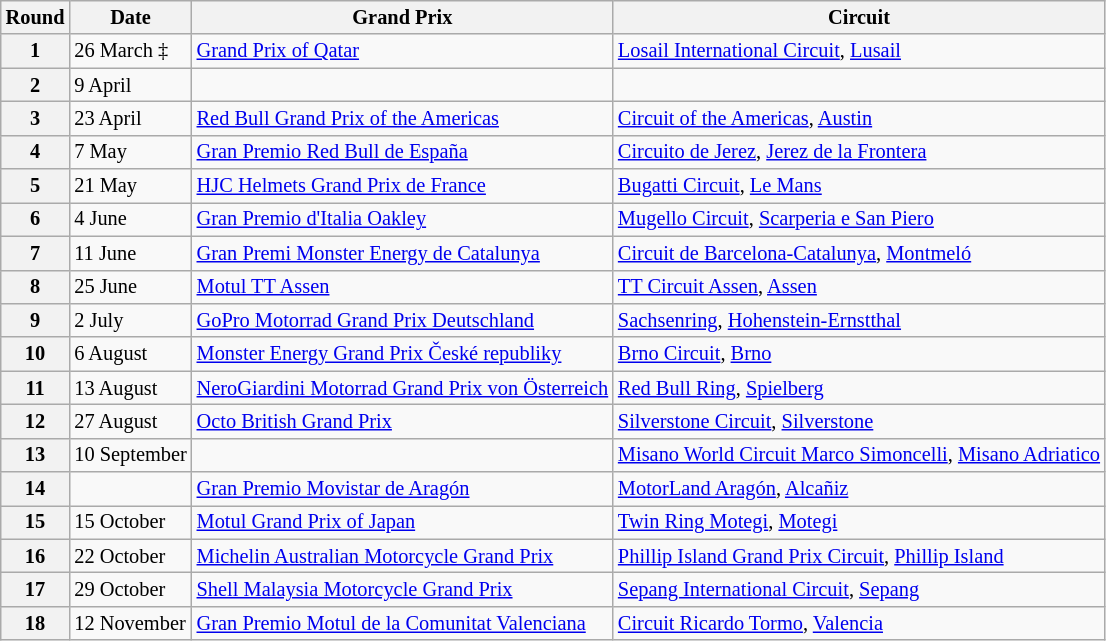<table class="wikitable" style="font-size: 85%">
<tr>
<th>Round</th>
<th>Date</th>
<th>Grand Prix</th>
<th>Circuit</th>
</tr>
<tr>
<th>1</th>
<td>26 March ‡</td>
<td> <a href='#'>Grand Prix of Qatar</a></td>
<td><a href='#'>Losail International Circuit</a>, <a href='#'>Lusail</a></td>
</tr>
<tr>
<th>2</th>
<td>9 April</td>
<td style=padding-right:24px></td>
<td></td>
</tr>
<tr>
<th>3</th>
<td>23 April</td>
<td> <a href='#'>Red Bull Grand Prix of the Americas</a></td>
<td><a href='#'>Circuit of the Americas</a>, <a href='#'>Austin</a></td>
</tr>
<tr>
<th>4</th>
<td>7 May</td>
<td> <a href='#'>Gran Premio Red Bull de España</a></td>
<td><a href='#'>Circuito de Jerez</a>, <a href='#'>Jerez de la Frontera</a></td>
</tr>
<tr>
<th>5</th>
<td>21 May</td>
<td> <a href='#'>HJC Helmets Grand Prix de France</a></td>
<td><a href='#'>Bugatti Circuit</a>, <a href='#'>Le Mans</a></td>
</tr>
<tr>
<th>6</th>
<td>4 June</td>
<td> <a href='#'>Gran Premio d'Italia Oakley</a></td>
<td><a href='#'>Mugello Circuit</a>, <a href='#'>Scarperia e San Piero</a></td>
</tr>
<tr>
<th>7</th>
<td>11 June</td>
<td> <a href='#'>Gran Premi Monster Energy de Catalunya</a></td>
<td><a href='#'>Circuit de Barcelona-Catalunya</a>, <a href='#'>Montmeló</a></td>
</tr>
<tr>
<th>8</th>
<td>25 June</td>
<td> <a href='#'>Motul TT Assen</a></td>
<td><a href='#'>TT Circuit Assen</a>, <a href='#'>Assen</a></td>
</tr>
<tr>
<th>9</th>
<td>2 July</td>
<td> <a href='#'>GoPro Motorrad Grand Prix Deutschland</a></td>
<td><a href='#'>Sachsenring</a>, <a href='#'>Hohenstein-Ernstthal</a></td>
</tr>
<tr>
<th>10</th>
<td>6 August</td>
<td> <a href='#'>Monster Energy Grand Prix České republiky</a></td>
<td><a href='#'>Brno Circuit</a>, <a href='#'>Brno</a></td>
</tr>
<tr>
<th>11</th>
<td>13 August</td>
<td> <a href='#'>NeroGiardini Motorrad Grand Prix von Österreich</a></td>
<td><a href='#'>Red Bull Ring</a>, <a href='#'>Spielberg</a></td>
</tr>
<tr>
<th>12</th>
<td>27 August</td>
<td> <a href='#'>Octo British Grand Prix</a></td>
<td><a href='#'>Silverstone Circuit</a>, <a href='#'>Silverstone</a></td>
</tr>
<tr>
<th>13</th>
<td>10 September</td>
<td></td>
<td><a href='#'>Misano World Circuit Marco Simoncelli</a>, <a href='#'>Misano Adriatico</a></td>
</tr>
<tr>
<th>14</th>
<td></td>
<td> <a href='#'>Gran Premio Movistar de Aragón</a></td>
<td><a href='#'>MotorLand Aragón</a>, <a href='#'>Alcañiz</a></td>
</tr>
<tr>
<th>15</th>
<td>15 October</td>
<td> <a href='#'>Motul Grand Prix of Japan</a></td>
<td><a href='#'>Twin Ring Motegi</a>, <a href='#'>Motegi</a></td>
</tr>
<tr>
<th>16</th>
<td>22 October</td>
<td> <a href='#'>Michelin Australian Motorcycle Grand Prix</a></td>
<td><a href='#'>Phillip Island Grand Prix Circuit</a>, <a href='#'>Phillip Island</a></td>
</tr>
<tr>
<th>17</th>
<td>29 October</td>
<td> <a href='#'>Shell Malaysia Motorcycle Grand Prix</a></td>
<td><a href='#'>Sepang International Circuit</a>, <a href='#'>Sepang</a></td>
</tr>
<tr>
<th>18</th>
<td>12 November</td>
<td> <a href='#'>Gran Premio Motul de la Comunitat Valenciana</a></td>
<td><a href='#'>Circuit Ricardo Tormo</a>, <a href='#'>Valencia</a></td>
</tr>
</table>
